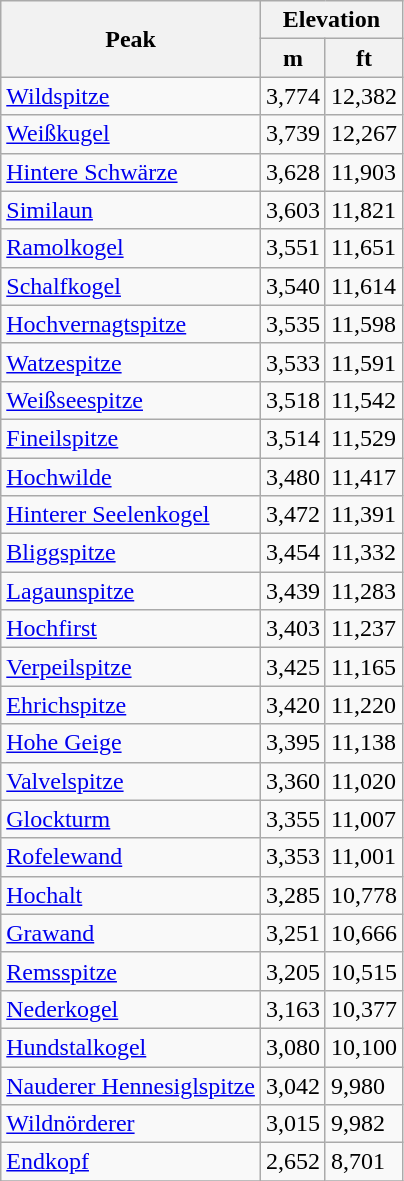<table class="wikitable">
<tr>
<th rowspan=2>Peak</th>
<th colspan=2>Elevation</th>
</tr>
<tr>
<th>m</th>
<th>ft</th>
</tr>
<tr>
<td><a href='#'>Wildspitze</a></td>
<td>3,774</td>
<td>12,382</td>
</tr>
<tr>
<td><a href='#'>Weißkugel</a></td>
<td>3,739</td>
<td>12,267</td>
</tr>
<tr>
<td><a href='#'>Hintere Schwärze</a></td>
<td>3,628</td>
<td>11,903</td>
</tr>
<tr>
<td><a href='#'>Similaun</a></td>
<td>3,603</td>
<td>11,821</td>
</tr>
<tr>
<td><a href='#'>Ramolkogel</a></td>
<td>3,551</td>
<td>11,651</td>
</tr>
<tr>
<td><a href='#'>Schalfkogel</a></td>
<td>3,540</td>
<td>11,614</td>
</tr>
<tr>
<td><a href='#'>Hochvernagtspitze</a></td>
<td>3,535</td>
<td>11,598</td>
</tr>
<tr>
<td><a href='#'>Watzespitze</a></td>
<td>3,533</td>
<td>11,591</td>
</tr>
<tr>
<td><a href='#'>Weißseespitze</a></td>
<td>3,518</td>
<td>11,542</td>
</tr>
<tr>
<td><a href='#'>Fineilspitze</a></td>
<td>3,514</td>
<td>11,529</td>
</tr>
<tr>
<td><a href='#'>Hochwilde</a></td>
<td>3,480</td>
<td>11,417</td>
</tr>
<tr>
<td><a href='#'>Hinterer Seelenkogel</a></td>
<td>3,472</td>
<td>11,391</td>
</tr>
<tr>
<td><a href='#'>Bliggspitze</a></td>
<td>3,454</td>
<td>11,332</td>
</tr>
<tr>
<td><a href='#'>Lagaunspitze</a></td>
<td>3,439</td>
<td>11,283</td>
</tr>
<tr>
<td><a href='#'>Hochfirst</a></td>
<td>3,403</td>
<td>11,237</td>
</tr>
<tr>
<td><a href='#'>Verpeilspitze</a></td>
<td>3,425</td>
<td>11,165</td>
</tr>
<tr>
<td><a href='#'>Ehrichspitze</a></td>
<td>3,420</td>
<td>11,220</td>
</tr>
<tr>
<td><a href='#'>Hohe Geige</a></td>
<td>3,395</td>
<td>11,138</td>
</tr>
<tr>
<td><a href='#'>Valvelspitze</a></td>
<td>3,360</td>
<td>11,020</td>
</tr>
<tr>
<td><a href='#'>Glockturm</a></td>
<td>3,355</td>
<td>11,007</td>
</tr>
<tr>
<td><a href='#'>Rofelewand</a></td>
<td>3,353</td>
<td>11,001</td>
</tr>
<tr>
<td><a href='#'>Hochalt</a></td>
<td>3,285</td>
<td>10,778</td>
</tr>
<tr>
<td><a href='#'>Grawand</a></td>
<td>3,251</td>
<td>10,666</td>
</tr>
<tr>
<td><a href='#'>Remsspitze</a></td>
<td>3,205</td>
<td>10,515</td>
</tr>
<tr>
<td><a href='#'>Nederkogel</a></td>
<td>3,163</td>
<td>10,377</td>
</tr>
<tr>
<td><a href='#'>Hundstalkogel</a></td>
<td>3,080</td>
<td>10,100</td>
</tr>
<tr>
<td><a href='#'>Nauderer Hennesiglspitze</a></td>
<td>3,042</td>
<td>9,980</td>
</tr>
<tr>
<td><a href='#'>Wildnörderer</a></td>
<td>3,015</td>
<td>9,982</td>
</tr>
<tr>
<td><a href='#'>Endkopf</a></td>
<td>2,652</td>
<td>8,701</td>
</tr>
<tr>
</tr>
</table>
